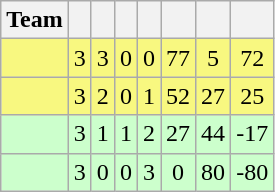<table class="wikitable" style="text-align: center;">
<tr>
<th>Team</th>
<th></th>
<th></th>
<th></th>
<th></th>
<th></th>
<th></th>
<th></th>
</tr>
<tr bgcolor="#F8F880">
<td align="left"></td>
<td>3</td>
<td>3</td>
<td>0</td>
<td>0</td>
<td>77</td>
<td>5</td>
<td>72</td>
</tr>
<tr bgcolor="#F8F880">
<td align="left"></td>
<td>3</td>
<td>2</td>
<td>0</td>
<td>1</td>
<td>52</td>
<td>27</td>
<td>25</td>
</tr>
<tr bgcolor="ccffcc">
<td align="left"></td>
<td>3</td>
<td>1</td>
<td>1</td>
<td>2</td>
<td>27</td>
<td>44</td>
<td>-17</td>
</tr>
<tr bgcolor="ccffcc">
<td align="left"></td>
<td>3</td>
<td>0</td>
<td>0</td>
<td>3</td>
<td>0</td>
<td>80</td>
<td>-80</td>
</tr>
</table>
